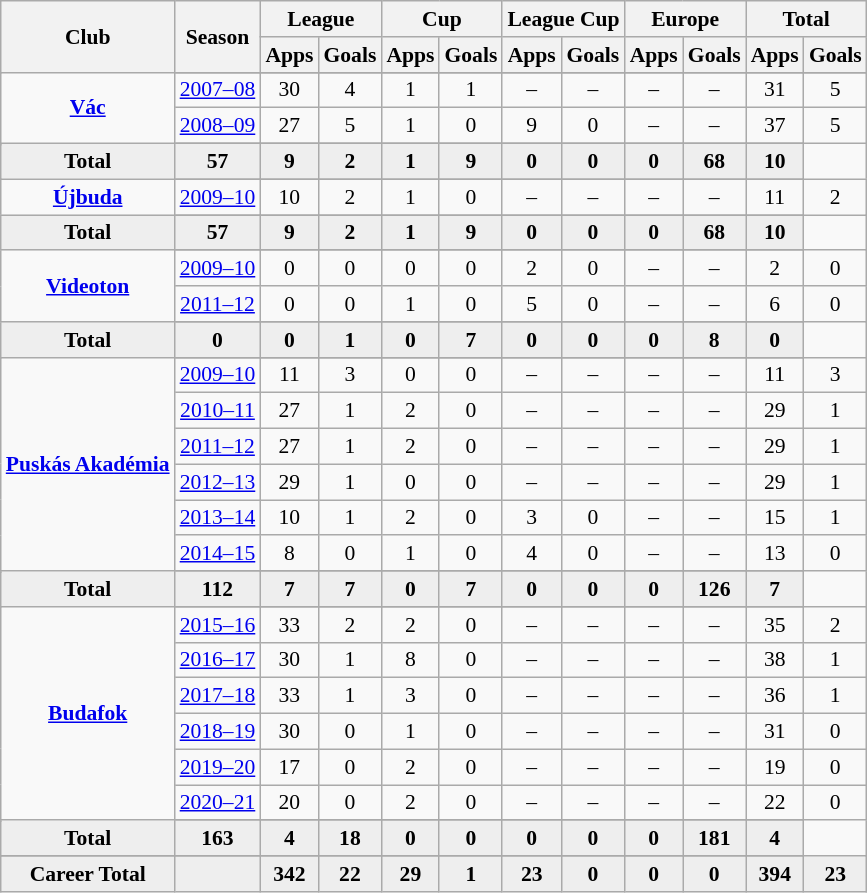<table class="wikitable" style="font-size:90%; text-align: center;">
<tr>
<th rowspan="2">Club</th>
<th rowspan="2">Season</th>
<th colspan="2">League</th>
<th colspan="2">Cup</th>
<th colspan="2">League Cup</th>
<th colspan="2">Europe</th>
<th colspan="2">Total</th>
</tr>
<tr>
<th>Apps</th>
<th>Goals</th>
<th>Apps</th>
<th>Goals</th>
<th>Apps</th>
<th>Goals</th>
<th>Apps</th>
<th>Goals</th>
<th>Apps</th>
<th>Goals</th>
</tr>
<tr ||-||-||-|->
<td rowspan="4" valign="center"><strong><a href='#'>Vác</a></strong></td>
</tr>
<tr>
<td><a href='#'>2007–08</a></td>
<td>30</td>
<td>4</td>
<td>1</td>
<td>1</td>
<td>–</td>
<td>–</td>
<td>–</td>
<td>–</td>
<td>31</td>
<td>5</td>
</tr>
<tr>
<td><a href='#'>2008–09</a></td>
<td>27</td>
<td>5</td>
<td>1</td>
<td>0</td>
<td>9</td>
<td>0</td>
<td>–</td>
<td>–</td>
<td>37</td>
<td>5</td>
</tr>
<tr>
</tr>
<tr style="font-weight:bold; background-color:#eeeeee;">
<td>Total</td>
<td>57</td>
<td>9</td>
<td>2</td>
<td>1</td>
<td>9</td>
<td>0</td>
<td>0</td>
<td>0</td>
<td>68</td>
<td>10</td>
</tr>
<tr>
<td rowspan="3" valign="center"><strong><a href='#'>Újbuda</a></strong></td>
</tr>
<tr>
<td><a href='#'>2009–10</a></td>
<td>10</td>
<td>2</td>
<td>1</td>
<td>0</td>
<td>–</td>
<td>–</td>
<td>–</td>
<td>–</td>
<td>11</td>
<td>2</td>
</tr>
<tr>
</tr>
<tr style="font-weight:bold; background-color:#eeeeee;">
<td>Total</td>
<td>57</td>
<td>9</td>
<td>2</td>
<td>1</td>
<td>9</td>
<td>0</td>
<td>0</td>
<td>0</td>
<td>68</td>
<td>10</td>
</tr>
<tr>
<td rowspan="4" valign="center"><strong><a href='#'>Videoton</a></strong></td>
</tr>
<tr>
<td><a href='#'>2009–10</a></td>
<td>0</td>
<td>0</td>
<td>0</td>
<td>0</td>
<td>2</td>
<td>0</td>
<td>–</td>
<td>–</td>
<td>2</td>
<td>0</td>
</tr>
<tr>
<td><a href='#'>2011–12</a></td>
<td>0</td>
<td>0</td>
<td>1</td>
<td>0</td>
<td>5</td>
<td>0</td>
<td>–</td>
<td>–</td>
<td>6</td>
<td>0</td>
</tr>
<tr>
</tr>
<tr style="font-weight:bold; background-color:#eeeeee;">
<td>Total</td>
<td>0</td>
<td>0</td>
<td>1</td>
<td>0</td>
<td>7</td>
<td>0</td>
<td>0</td>
<td>0</td>
<td>8</td>
<td>0</td>
</tr>
<tr>
<td rowspan="8" valign="center"><strong><a href='#'>Puskás Akadémia</a></strong></td>
</tr>
<tr>
<td><a href='#'>2009–10</a></td>
<td>11</td>
<td>3</td>
<td>0</td>
<td>0</td>
<td>–</td>
<td>–</td>
<td>–</td>
<td>–</td>
<td>11</td>
<td>3</td>
</tr>
<tr>
<td><a href='#'>2010–11</a></td>
<td>27</td>
<td>1</td>
<td>2</td>
<td>0</td>
<td>–</td>
<td>–</td>
<td>–</td>
<td>–</td>
<td>29</td>
<td>1</td>
</tr>
<tr>
<td><a href='#'>2011–12</a></td>
<td>27</td>
<td>1</td>
<td>2</td>
<td>0</td>
<td>–</td>
<td>–</td>
<td>–</td>
<td>–</td>
<td>29</td>
<td>1</td>
</tr>
<tr>
<td><a href='#'>2012–13</a></td>
<td>29</td>
<td>1</td>
<td>0</td>
<td>0</td>
<td>–</td>
<td>–</td>
<td>–</td>
<td>–</td>
<td>29</td>
<td>1</td>
</tr>
<tr>
<td><a href='#'>2013–14</a></td>
<td>10</td>
<td>1</td>
<td>2</td>
<td>0</td>
<td>3</td>
<td>0</td>
<td>–</td>
<td>–</td>
<td>15</td>
<td>1</td>
</tr>
<tr>
<td><a href='#'>2014–15</a></td>
<td>8</td>
<td>0</td>
<td>1</td>
<td>0</td>
<td>4</td>
<td>0</td>
<td>–</td>
<td>–</td>
<td>13</td>
<td>0</td>
</tr>
<tr>
</tr>
<tr style="font-weight:bold; background-color:#eeeeee;">
<td>Total</td>
<td>112</td>
<td>7</td>
<td>7</td>
<td>0</td>
<td>7</td>
<td>0</td>
<td>0</td>
<td>0</td>
<td>126</td>
<td>7</td>
</tr>
<tr>
<td rowspan="8" valign="center"><strong><a href='#'>Budafok</a></strong></td>
</tr>
<tr>
<td><a href='#'>2015–16</a></td>
<td>33</td>
<td>2</td>
<td>2</td>
<td>0</td>
<td>–</td>
<td>–</td>
<td>–</td>
<td>–</td>
<td>35</td>
<td>2</td>
</tr>
<tr>
<td><a href='#'>2016–17</a></td>
<td>30</td>
<td>1</td>
<td>8</td>
<td>0</td>
<td>–</td>
<td>–</td>
<td>–</td>
<td>–</td>
<td>38</td>
<td>1</td>
</tr>
<tr>
<td><a href='#'>2017–18</a></td>
<td>33</td>
<td>1</td>
<td>3</td>
<td>0</td>
<td>–</td>
<td>–</td>
<td>–</td>
<td>–</td>
<td>36</td>
<td>1</td>
</tr>
<tr>
<td><a href='#'>2018–19</a></td>
<td>30</td>
<td>0</td>
<td>1</td>
<td>0</td>
<td>–</td>
<td>–</td>
<td>–</td>
<td>–</td>
<td>31</td>
<td>0</td>
</tr>
<tr>
<td><a href='#'>2019–20</a></td>
<td>17</td>
<td>0</td>
<td>2</td>
<td>0</td>
<td>–</td>
<td>–</td>
<td>–</td>
<td>–</td>
<td>19</td>
<td>0</td>
</tr>
<tr>
<td><a href='#'>2020–21</a></td>
<td>20</td>
<td>0</td>
<td>2</td>
<td>0</td>
<td>–</td>
<td>–</td>
<td>–</td>
<td>–</td>
<td>22</td>
<td>0</td>
</tr>
<tr>
</tr>
<tr style="font-weight:bold; background-color:#eeeeee;">
<td>Total</td>
<td>163</td>
<td>4</td>
<td>18</td>
<td>0</td>
<td>0</td>
<td>0</td>
<td>0</td>
<td>0</td>
<td>181</td>
<td>4</td>
</tr>
<tr>
</tr>
<tr style="font-weight:bold; background-color:#eeeeee;">
<td rowspan="2" valign="top"><strong>Career Total</strong></td>
<td></td>
<td><strong>342</strong></td>
<td><strong>22</strong></td>
<td><strong>29</strong></td>
<td><strong>1</strong></td>
<td><strong>23</strong></td>
<td><strong>0</strong></td>
<td><strong>0</strong></td>
<td><strong>0</strong></td>
<td><strong>394</strong></td>
<td><strong>23</strong></td>
</tr>
</table>
